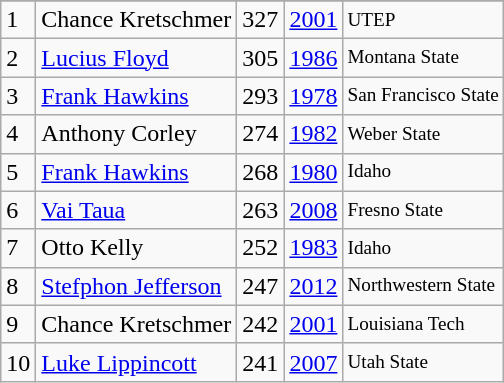<table class="wikitable">
<tr>
</tr>
<tr>
<td>1</td>
<td>Chance Kretschmer</td>
<td>327</td>
<td><a href='#'>2001</a></td>
<td style="font-size:80%;">UTEP</td>
</tr>
<tr>
<td>2</td>
<td><a href='#'>Lucius Floyd</a></td>
<td>305</td>
<td><a href='#'>1986</a></td>
<td style="font-size:80%;">Montana State</td>
</tr>
<tr>
<td>3</td>
<td><a href='#'>Frank Hawkins</a></td>
<td>293</td>
<td><a href='#'>1978</a></td>
<td style="font-size:80%;">San Francisco State</td>
</tr>
<tr>
<td>4</td>
<td>Anthony Corley</td>
<td>274</td>
<td><a href='#'>1982</a></td>
<td style="font-size:80%;">Weber State</td>
</tr>
<tr>
<td>5</td>
<td><a href='#'>Frank Hawkins</a></td>
<td>268</td>
<td><a href='#'>1980</a></td>
<td style="font-size:80%;">Idaho</td>
</tr>
<tr>
<td>6</td>
<td><a href='#'>Vai Taua</a></td>
<td>263</td>
<td><a href='#'>2008</a></td>
<td style="font-size:80%;">Fresno State</td>
</tr>
<tr>
<td>7</td>
<td>Otto Kelly</td>
<td>252</td>
<td><a href='#'>1983</a></td>
<td style="font-size:80%;">Idaho</td>
</tr>
<tr>
<td>8</td>
<td><a href='#'>Stefphon Jefferson</a></td>
<td>247</td>
<td><a href='#'>2012</a></td>
<td style="font-size:80%;">Northwestern State</td>
</tr>
<tr>
<td>9</td>
<td>Chance Kretschmer</td>
<td>242</td>
<td><a href='#'>2001</a></td>
<td style="font-size:80%;">Louisiana Tech</td>
</tr>
<tr>
<td>10</td>
<td><a href='#'>Luke Lippincott</a></td>
<td>241</td>
<td><a href='#'>2007</a></td>
<td style="font-size:80%;">Utah State</td>
</tr>
</table>
